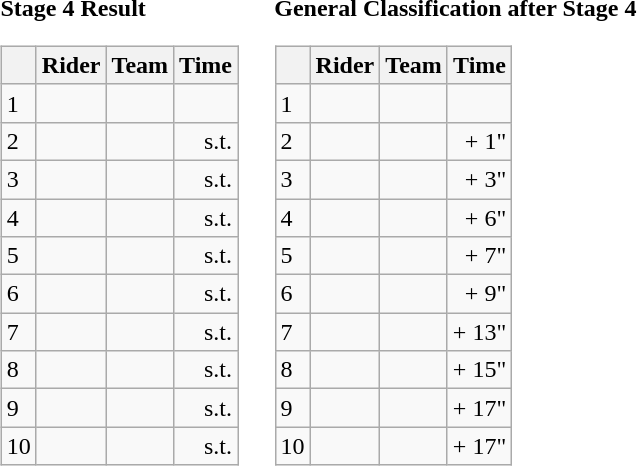<table>
<tr>
<td><strong>Stage 4 Result</strong><br><table class="wikitable">
<tr>
<th></th>
<th>Rider</th>
<th>Team</th>
<th>Time</th>
</tr>
<tr>
<td>1</td>
<td> </td>
<td></td>
<td align="right"></td>
</tr>
<tr>
<td>2</td>
<td></td>
<td></td>
<td align="right">s.t.</td>
</tr>
<tr>
<td>3</td>
<td></td>
<td></td>
<td align="right">s.t.</td>
</tr>
<tr>
<td>4</td>
<td></td>
<td></td>
<td align="right">s.t.</td>
</tr>
<tr>
<td>5</td>
<td></td>
<td></td>
<td align="right">s.t.</td>
</tr>
<tr>
<td>6</td>
<td></td>
<td></td>
<td align="right">s.t.</td>
</tr>
<tr>
<td>7</td>
<td></td>
<td></td>
<td align="right">s.t.</td>
</tr>
<tr>
<td>8</td>
<td></td>
<td></td>
<td align="right">s.t.</td>
</tr>
<tr>
<td>9</td>
<td></td>
<td></td>
<td align="right">s.t.</td>
</tr>
<tr>
<td>10</td>
<td></td>
<td></td>
<td align="right">s.t.</td>
</tr>
</table>
</td>
<td></td>
<td><strong>General Classification after Stage 4</strong><br><table class="wikitable">
<tr>
<th></th>
<th>Rider</th>
<th>Team</th>
<th>Time</th>
</tr>
<tr>
<td>1</td>
<td> </td>
<td></td>
<td align="right"></td>
</tr>
<tr>
<td>2</td>
<td> </td>
<td></td>
<td align="right">+ 1"</td>
</tr>
<tr>
<td>3</td>
<td></td>
<td></td>
<td align="right">+ 3"</td>
</tr>
<tr>
<td>4</td>
<td></td>
<td></td>
<td align="right">+ 6"</td>
</tr>
<tr>
<td>5</td>
<td></td>
<td></td>
<td align="right">+ 7"</td>
</tr>
<tr>
<td>6</td>
<td></td>
<td></td>
<td align="right">+ 9"</td>
</tr>
<tr>
<td>7</td>
<td></td>
<td></td>
<td align="right">+ 13"</td>
</tr>
<tr>
<td>8</td>
<td></td>
<td></td>
<td align="right">+ 15"</td>
</tr>
<tr>
<td>9</td>
<td></td>
<td></td>
<td align="right">+ 17"</td>
</tr>
<tr>
<td>10</td>
<td></td>
<td></td>
<td align="right">+ 17"</td>
</tr>
</table>
</td>
</tr>
</table>
